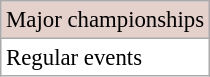<table class=wikitable style="font-size:95%">
<tr style="background:#e5d1cb;">
<td>Major championships</td>
</tr>
<tr style="background:#fff;">
<td>Regular events</td>
</tr>
</table>
